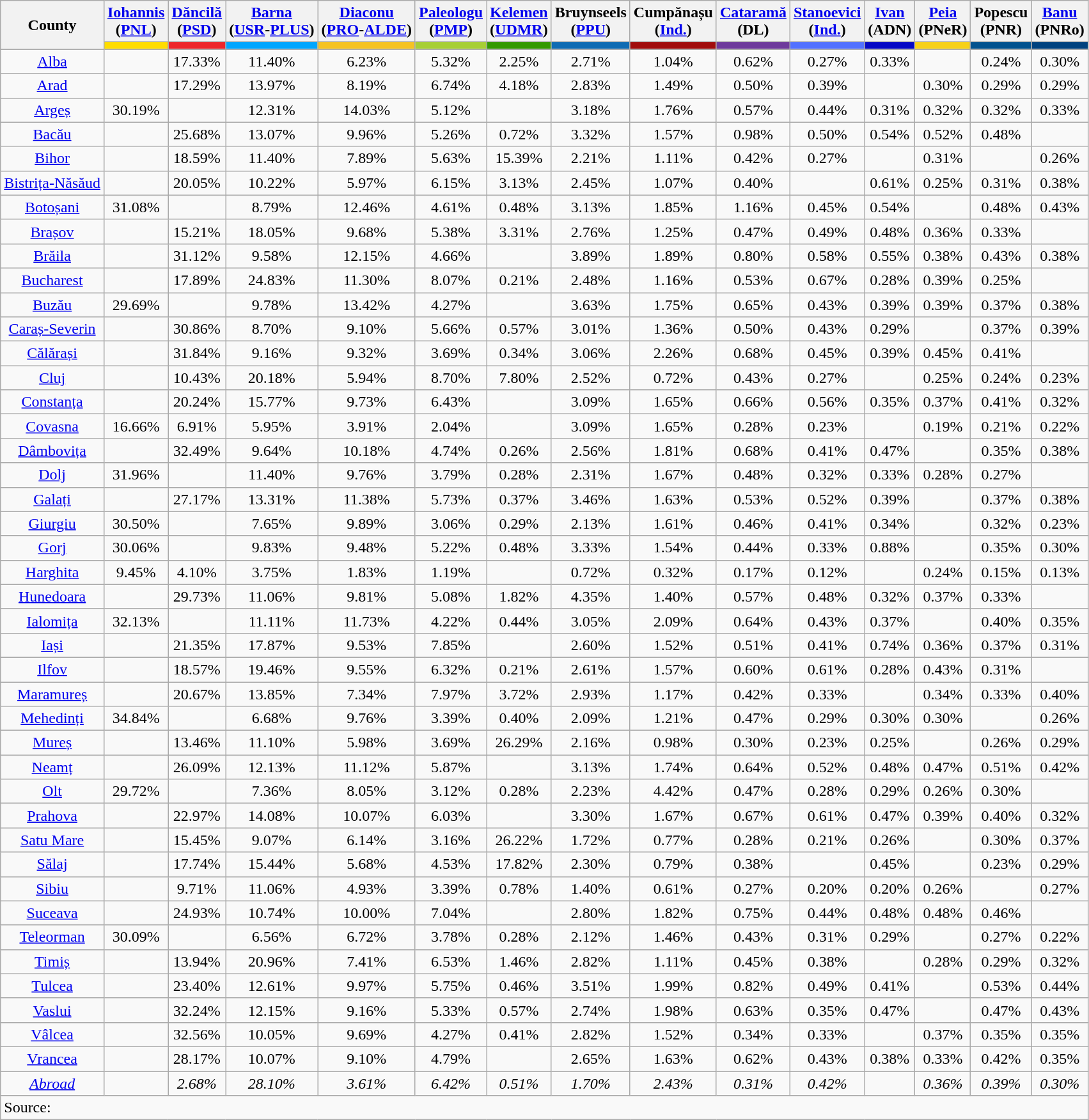<table class="wikitable sortable" style="text-align:center;">
<tr>
<th rowspan="2">County</th>
<th><a href='#'>Iohannis</a><br>(<a href='#'>PNL</a>)</th>
<th><a href='#'>Dăncilă</a><br>(<a href='#'>PSD</a>)</th>
<th><a href='#'>Barna</a><br>(<a href='#'>USR</a>-<a href='#'>PLUS</a>)</th>
<th><a href='#'>Diaconu</a><br>(<a href='#'>PRO</a>-<a href='#'>ALDE</a>)</th>
<th><a href='#'>Paleologu</a><br>(<a href='#'>PMP</a>)</th>
<th><a href='#'>Kelemen</a><br>(<a href='#'>UDMR</a>)</th>
<th>Bruynseels<br>(<a href='#'>PPU</a>)</th>
<th>Cumpănașu<br>(<a href='#'>Ind.</a>)</th>
<th><a href='#'>Cataramă</a><br>(DL)</th>
<th><a href='#'>Stanoevici</a><br>(<a href='#'>Ind.</a>)</th>
<th><a href='#'>Ivan</a><br>(ADN)</th>
<th><a href='#'>Peia</a><br>(PNeR)</th>
<th>Popescu<br>(PNR)</th>
<th><a href='#'>Banu</a><br>(PNRo)</th>
</tr>
<tr>
<th style="background:#fd0;"></th>
<th style="background:#ed262b;"></th>
<th style="background:#00a6ff;"></th>
<th style="background:#f5c322;"></th>
<th style="background:#a7cf35;"></th>
<th style="background:#390;"></th>
<th style="background:#0e6bb3;"></th>
<th style="background:#a10d0d;"></th>
<th style="background:#6e3a9c;"></th>
<th style="background:#5271ff;"></th>
<th style="background:#0508c5;"></th>
<th style="background:#f7d118;"></th>
<th style="background:#02528f;"></th>
<th style="background:#00427f;"></th>
</tr>
<tr>
<td><a href='#'>Alba</a></td>
<td></td>
<td>17.33%</td>
<td>11.40%</td>
<td>6.23%</td>
<td>5.32%</td>
<td>2.25%</td>
<td>2.71%</td>
<td>1.04%</td>
<td>0.62%</td>
<td>0.27%</td>
<td>0.33%</td>
<td></td>
<td>0.24%</td>
<td>0.30%</td>
</tr>
<tr>
<td><a href='#'>Arad</a></td>
<td></td>
<td>17.29%</td>
<td>13.97%</td>
<td>8.19%</td>
<td>6.74%</td>
<td>4.18%</td>
<td>2.83%</td>
<td>1.49%</td>
<td>0.50%</td>
<td>0.39%</td>
<td></td>
<td>0.30%</td>
<td>0.29%</td>
<td>0.29%</td>
</tr>
<tr>
<td><a href='#'>Argeș</a></td>
<td>30.19%</td>
<td></td>
<td>12.31%</td>
<td>14.03%</td>
<td>5.12%</td>
<td></td>
<td>3.18%</td>
<td>1.76%</td>
<td>0.57%</td>
<td>0.44%</td>
<td>0.31%</td>
<td>0.32%</td>
<td>0.32%</td>
<td>0.33%</td>
</tr>
<tr>
<td><a href='#'>Bacău</a></td>
<td></td>
<td>25.68%</td>
<td>13.07%</td>
<td>9.96%</td>
<td>5.26%</td>
<td>0.72%</td>
<td>3.32%</td>
<td>1.57%</td>
<td>0.98%</td>
<td>0.50%</td>
<td>0.54%</td>
<td>0.52%</td>
<td>0.48%</td>
<td></td>
</tr>
<tr>
<td><a href='#'>Bihor</a></td>
<td></td>
<td>18.59%</td>
<td>11.40%</td>
<td>7.89%</td>
<td>5.63%</td>
<td>15.39%</td>
<td>2.21%</td>
<td>1.11%</td>
<td>0.42%</td>
<td>0.27%</td>
<td></td>
<td>0.31%</td>
<td></td>
<td>0.26%</td>
</tr>
<tr>
<td><a href='#'>Bistrița-Năsăud</a></td>
<td></td>
<td>20.05%</td>
<td>10.22%</td>
<td>5.97%</td>
<td>6.15%</td>
<td>3.13%</td>
<td>2.45%</td>
<td>1.07%</td>
<td>0.40%</td>
<td></td>
<td>0.61%</td>
<td>0.25%</td>
<td>0.31%</td>
<td>0.38%</td>
</tr>
<tr>
<td><a href='#'>Botoșani</a></td>
<td>31.08%</td>
<td></td>
<td>8.79%</td>
<td>12.46%</td>
<td>4.61%</td>
<td>0.48%</td>
<td>3.13%</td>
<td>1.85%</td>
<td>1.16%</td>
<td>0.45%</td>
<td>0.54%</td>
<td></td>
<td>0.48%</td>
<td>0.43%</td>
</tr>
<tr>
<td><a href='#'>Brașov</a></td>
<td></td>
<td>15.21%</td>
<td>18.05%</td>
<td>9.68%</td>
<td>5.38%</td>
<td>3.31%</td>
<td>2.76%</td>
<td>1.25%</td>
<td>0.47%</td>
<td>0.49%</td>
<td>0.48%</td>
<td>0.36%</td>
<td>0.33%</td>
<td></td>
</tr>
<tr>
<td><a href='#'>Brăila</a></td>
<td></td>
<td>31.12%</td>
<td>9.58%</td>
<td>12.15%</td>
<td>4.66%</td>
<td></td>
<td>3.89%</td>
<td>1.89%</td>
<td>0.80%</td>
<td>0.58%</td>
<td>0.55%</td>
<td>0.38%</td>
<td>0.43%</td>
<td>0.38%</td>
</tr>
<tr>
<td><a href='#'>Bucharest</a></td>
<td></td>
<td>17.89%</td>
<td>24.83%</td>
<td>11.30%</td>
<td>8.07%</td>
<td>0.21%</td>
<td>2.48%</td>
<td>1.16%</td>
<td>0.53%</td>
<td>0.67%</td>
<td>0.28%</td>
<td>0.39%</td>
<td>0.25%</td>
<td></td>
</tr>
<tr>
<td><a href='#'>Buzău</a></td>
<td>29.69%</td>
<td></td>
<td>9.78%</td>
<td>13.42%</td>
<td>4.27%</td>
<td></td>
<td>3.63%</td>
<td>1.75%</td>
<td>0.65%</td>
<td>0.43%</td>
<td>0.39%</td>
<td>0.39%</td>
<td>0.37%</td>
<td>0.38%</td>
</tr>
<tr>
<td><a href='#'>Caraș-Severin</a></td>
<td></td>
<td>30.86%</td>
<td>8.70%</td>
<td>9.10%</td>
<td>5.66%</td>
<td>0.57%</td>
<td>3.01%</td>
<td>1.36%</td>
<td>0.50%</td>
<td>0.43%</td>
<td>0.29%</td>
<td></td>
<td>0.37%</td>
<td>0.39%</td>
</tr>
<tr>
<td><a href='#'>Călărași</a></td>
<td></td>
<td>31.84%</td>
<td>9.16%</td>
<td>9.32%</td>
<td>3.69%</td>
<td>0.34%</td>
<td>3.06%</td>
<td>2.26%</td>
<td>0.68%</td>
<td>0.45%</td>
<td>0.39%</td>
<td>0.45%</td>
<td>0.41%</td>
<td></td>
</tr>
<tr>
<td><a href='#'>Cluj</a></td>
<td></td>
<td>10.43%</td>
<td>20.18%</td>
<td>5.94%</td>
<td>8.70%</td>
<td>7.80%</td>
<td>2.52%</td>
<td>0.72%</td>
<td>0.43%</td>
<td>0.27%</td>
<td></td>
<td>0.25%</td>
<td>0.24%</td>
<td>0.23%</td>
</tr>
<tr>
<td><a href='#'>Constanța</a></td>
<td></td>
<td>20.24%</td>
<td>15.77%</td>
<td>9.73%</td>
<td>6.43%</td>
<td></td>
<td>3.09%</td>
<td>1.65%</td>
<td>0.66%</td>
<td>0.56%</td>
<td>0.35%</td>
<td>0.37%</td>
<td>0.41%</td>
<td>0.32%</td>
</tr>
<tr>
<td><a href='#'>Covasna</a></td>
<td>16.66%</td>
<td>6.91%</td>
<td>5.95%</td>
<td>3.91%</td>
<td>2.04%</td>
<td></td>
<td>3.09%</td>
<td>1.65%</td>
<td>0.28%</td>
<td>0.23%</td>
<td></td>
<td>0.19%</td>
<td>0.21%</td>
<td>0.22%</td>
</tr>
<tr>
<td><a href='#'>Dâmbovița</a></td>
<td></td>
<td>32.49%</td>
<td>9.64%</td>
<td>10.18%</td>
<td>4.74%</td>
<td>0.26%</td>
<td>2.56%</td>
<td>1.81%</td>
<td>0.68%</td>
<td>0.41%</td>
<td>0.47%</td>
<td></td>
<td>0.35%</td>
<td>0.38%</td>
</tr>
<tr>
<td><a href='#'>Dolj</a></td>
<td>31.96%</td>
<td></td>
<td>11.40%</td>
<td>9.76%</td>
<td>3.79%</td>
<td>0.28%</td>
<td>2.31%</td>
<td>1.67%</td>
<td>0.48%</td>
<td>0.32%</td>
<td>0.33%</td>
<td>0.28%</td>
<td>0.27%</td>
<td></td>
</tr>
<tr>
<td><a href='#'>Galați</a></td>
<td></td>
<td>27.17%</td>
<td>13.31%</td>
<td>11.38%</td>
<td>5.73%</td>
<td>0.37%</td>
<td>3.46%</td>
<td>1.63%</td>
<td>0.53%</td>
<td>0.52%</td>
<td>0.39%</td>
<td></td>
<td>0.37%</td>
<td>0.38%</td>
</tr>
<tr>
<td><a href='#'>Giurgiu</a></td>
<td>30.50%</td>
<td></td>
<td>7.65%</td>
<td>9.89%</td>
<td>3.06%</td>
<td>0.29%</td>
<td>2.13%</td>
<td>1.61%</td>
<td>0.46%</td>
<td>0.41%</td>
<td>0.34%</td>
<td></td>
<td>0.32%</td>
<td>0.23%</td>
</tr>
<tr>
<td><a href='#'>Gorj</a></td>
<td>30.06%</td>
<td></td>
<td>9.83%</td>
<td>9.48%</td>
<td>5.22%</td>
<td>0.48%</td>
<td>3.33%</td>
<td>1.54%</td>
<td>0.44%</td>
<td>0.33%</td>
<td>0.88%</td>
<td></td>
<td>0.35%</td>
<td>0.30%</td>
</tr>
<tr>
<td><a href='#'>Harghita</a></td>
<td>9.45%</td>
<td>4.10%</td>
<td>3.75%</td>
<td>1.83%</td>
<td>1.19%</td>
<td></td>
<td>0.72%</td>
<td>0.32%</td>
<td>0.17%</td>
<td>0.12%</td>
<td></td>
<td>0.24%</td>
<td>0.15%</td>
<td>0.13%</td>
</tr>
<tr>
<td><a href='#'>Hunedoara</a></td>
<td></td>
<td>29.73%</td>
<td>11.06%</td>
<td>9.81%</td>
<td>5.08%</td>
<td>1.82%</td>
<td>4.35%</td>
<td>1.40%</td>
<td>0.57%</td>
<td>0.48%</td>
<td>0.32%</td>
<td>0.37%</td>
<td>0.33%</td>
<td></td>
</tr>
<tr>
<td><a href='#'>Ialomița</a></td>
<td>32.13%</td>
<td></td>
<td>11.11%</td>
<td>11.73%</td>
<td>4.22%</td>
<td>0.44%</td>
<td>3.05%</td>
<td>2.09%</td>
<td>0.64%</td>
<td>0.43%</td>
<td>0.37%</td>
<td></td>
<td>0.40%</td>
<td>0.35%</td>
</tr>
<tr>
<td><a href='#'>Iași</a></td>
<td></td>
<td>21.35%</td>
<td>17.87%</td>
<td>9.53%</td>
<td>7.85%</td>
<td></td>
<td>2.60%</td>
<td>1.52%</td>
<td>0.51%</td>
<td>0.41%</td>
<td>0.74%</td>
<td>0.36%</td>
<td>0.37%</td>
<td>0.31%</td>
</tr>
<tr>
<td><a href='#'>Ilfov</a></td>
<td></td>
<td>18.57%</td>
<td>19.46%</td>
<td>9.55%</td>
<td>6.32%</td>
<td>0.21%</td>
<td>2.61%</td>
<td>1.57%</td>
<td>0.60%</td>
<td>0.61%</td>
<td>0.28%</td>
<td>0.43%</td>
<td>0.31%</td>
<td></td>
</tr>
<tr>
<td><a href='#'>Maramureș</a></td>
<td></td>
<td>20.67%</td>
<td>13.85%</td>
<td>7.34%</td>
<td>7.97%</td>
<td>3.72%</td>
<td>2.93%</td>
<td>1.17%</td>
<td>0.42%</td>
<td>0.33%</td>
<td></td>
<td>0.34%</td>
<td>0.33%</td>
<td>0.40%</td>
</tr>
<tr>
<td><a href='#'>Mehedinți</a></td>
<td>34.84%</td>
<td></td>
<td>6.68%</td>
<td>9.76%</td>
<td>3.39%</td>
<td>0.40%</td>
<td>2.09%</td>
<td>1.21%</td>
<td>0.47%</td>
<td>0.29%</td>
<td>0.30%</td>
<td>0.30%</td>
<td></td>
<td>0.26%</td>
</tr>
<tr>
<td><a href='#'>Mureș</a></td>
<td></td>
<td>13.46%</td>
<td>11.10%</td>
<td>5.98%</td>
<td>3.69%</td>
<td>26.29%</td>
<td>2.16%</td>
<td>0.98%</td>
<td>0.30%</td>
<td>0.23%</td>
<td>0.25%</td>
<td></td>
<td>0.26%</td>
<td>0.29%</td>
</tr>
<tr>
<td><a href='#'>Neamț</a></td>
<td></td>
<td>26.09%</td>
<td>12.13%</td>
<td>11.12%</td>
<td>5.87%</td>
<td></td>
<td>3.13%</td>
<td>1.74%</td>
<td>0.64%</td>
<td>0.52%</td>
<td>0.48%</td>
<td>0.47%</td>
<td>0.51%</td>
<td>0.42%</td>
</tr>
<tr>
<td><a href='#'>Olt</a></td>
<td>29.72%</td>
<td></td>
<td>7.36%</td>
<td>8.05%</td>
<td>3.12%</td>
<td>0.28%</td>
<td>2.23%</td>
<td>4.42%</td>
<td>0.47%</td>
<td>0.28%</td>
<td>0.29%</td>
<td>0.26%</td>
<td>0.30%</td>
<td></td>
</tr>
<tr>
<td><a href='#'>Prahova</a></td>
<td></td>
<td>22.97%</td>
<td>14.08%</td>
<td>10.07%</td>
<td>6.03%</td>
<td></td>
<td>3.30%</td>
<td>1.67%</td>
<td>0.67%</td>
<td>0.61%</td>
<td>0.47%</td>
<td>0.39%</td>
<td>0.40%</td>
<td>0.32%</td>
</tr>
<tr>
<td><a href='#'>Satu Mare</a></td>
<td></td>
<td>15.45%</td>
<td>9.07%</td>
<td>6.14%</td>
<td>3.16%</td>
<td>26.22%</td>
<td>1.72%</td>
<td>0.77%</td>
<td>0.28%</td>
<td>0.21%</td>
<td>0.26%</td>
<td></td>
<td>0.30%</td>
<td>0.37%</td>
</tr>
<tr>
<td><a href='#'>Sălaj</a></td>
<td></td>
<td>17.74%</td>
<td>15.44%</td>
<td>5.68%</td>
<td>4.53%</td>
<td>17.82%</td>
<td>2.30%</td>
<td>0.79%</td>
<td>0.38%</td>
<td></td>
<td>0.45%</td>
<td></td>
<td>0.23%</td>
<td>0.29%</td>
</tr>
<tr>
<td><a href='#'>Sibiu</a></td>
<td></td>
<td>9.71%</td>
<td>11.06%</td>
<td>4.93%</td>
<td>3.39%</td>
<td>0.78%</td>
<td>1.40%</td>
<td>0.61%</td>
<td>0.27%</td>
<td>0.20%</td>
<td>0.20%</td>
<td>0.26%</td>
<td></td>
<td>0.27%</td>
</tr>
<tr>
<td><a href='#'>Suceava</a></td>
<td></td>
<td>24.93%</td>
<td>10.74%</td>
<td>10.00%</td>
<td>7.04%</td>
<td></td>
<td>2.80%</td>
<td>1.82%</td>
<td>0.75%</td>
<td>0.44%</td>
<td>0.48%</td>
<td>0.48%</td>
<td>0.46%</td>
<td></td>
</tr>
<tr>
<td><a href='#'>Teleorman</a></td>
<td>30.09%</td>
<td></td>
<td>6.56%</td>
<td>6.72%</td>
<td>3.78%</td>
<td>0.28%</td>
<td>2.12%</td>
<td>1.46%</td>
<td>0.43%</td>
<td>0.31%</td>
<td>0.29%</td>
<td></td>
<td>0.27%</td>
<td>0.22%</td>
</tr>
<tr>
<td><a href='#'>Timiș</a></td>
<td></td>
<td>13.94%</td>
<td>20.96%</td>
<td>7.41%</td>
<td>6.53%</td>
<td>1.46%</td>
<td>2.82%</td>
<td>1.11%</td>
<td>0.45%</td>
<td>0.38%</td>
<td></td>
<td>0.28%</td>
<td>0.29%</td>
<td>0.32%</td>
</tr>
<tr>
<td><a href='#'>Tulcea</a></td>
<td></td>
<td>23.40%</td>
<td>12.61%</td>
<td>9.97%</td>
<td>5.75%</td>
<td>0.46%</td>
<td>3.51%</td>
<td>1.99%</td>
<td>0.82%</td>
<td>0.49%</td>
<td>0.41%</td>
<td></td>
<td>0.53%</td>
<td>0.44%</td>
</tr>
<tr>
<td><a href='#'>Vaslui</a></td>
<td></td>
<td>32.24%</td>
<td>12.15%</td>
<td>9.16%</td>
<td>5.33%</td>
<td>0.57%</td>
<td>2.74%</td>
<td>1.98%</td>
<td>0.63%</td>
<td>0.35%</td>
<td>0.47%</td>
<td></td>
<td>0.47%</td>
<td>0.43%</td>
</tr>
<tr>
<td><a href='#'>Vâlcea</a></td>
<td></td>
<td>32.56%</td>
<td>10.05%</td>
<td>9.69%</td>
<td>4.27%</td>
<td>0.41%</td>
<td>2.82%</td>
<td>1.52%</td>
<td>0.34%</td>
<td>0.33%</td>
<td></td>
<td>0.37%</td>
<td>0.35%</td>
<td>0.35%</td>
</tr>
<tr>
<td><a href='#'>Vrancea</a></td>
<td></td>
<td>28.17%</td>
<td>10.07%</td>
<td>9.10%</td>
<td>4.79%</td>
<td></td>
<td>2.65%</td>
<td>1.63%</td>
<td>0.62%</td>
<td>0.43%</td>
<td>0.38%</td>
<td>0.33%</td>
<td>0.42%</td>
<td>0.35%</td>
</tr>
<tr>
<td><em><a href='#'>Abroad</a></em></td>
<td></td>
<td><em>2.68%</em></td>
<td><em>28.10%</em></td>
<td><em>3.61%</em></td>
<td><em>6.42%</em></td>
<td><em>0.51%</em></td>
<td><em>1.70%</em></td>
<td><em>2.43%</em></td>
<td><em>0.31%</em></td>
<td><em>0.42%</em></td>
<td></td>
<td><em>0.36%</em></td>
<td><em>0.39%</em></td>
<td><em>0.30%</em></td>
</tr>
<tr class=sortbottom>
<td align=left colspan=15>Source: </td>
</tr>
</table>
